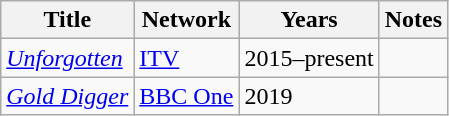<table class="wikitable sortable">
<tr>
<th>Title</th>
<th>Network</th>
<th>Years</th>
<th>Notes</th>
</tr>
<tr>
<td><em><a href='#'>Unforgotten</a></em></td>
<td><a href='#'>ITV</a></td>
<td>2015–present</td>
<td></td>
</tr>
<tr>
<td><em><a href='#'>Gold Digger</a></em></td>
<td><a href='#'>BBC One</a></td>
<td>2019</td>
<td></td>
</tr>
</table>
